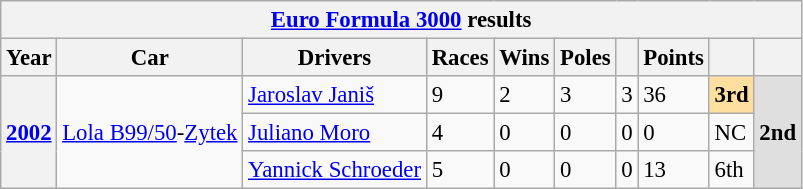<table class="wikitable" style="font-size:95%">
<tr>
<th colspan=10><a href='#'>Euro Formula 3000</a> results</th>
</tr>
<tr>
<th>Year</th>
<th>Car</th>
<th>Drivers</th>
<th>Races</th>
<th>Wins</th>
<th>Poles</th>
<th></th>
<th>Points</th>
<th></th>
<th></th>
</tr>
<tr>
<th rowspan=3><a href='#'>2002</a></th>
<td rowspan=3><a href='#'>Lola B99/50</a>-<a href='#'>Zytek</a></td>
<td> <a href='#'>Jaroslav Janiš</a></td>
<td>9</td>
<td>2</td>
<td>3</td>
<td>3</td>
<td>36</td>
<td style="background:#FFDF9F;"><strong>3rd</strong></td>
<td rowspan=3 style="background:#DFDFDF;"><strong>2nd</strong></td>
</tr>
<tr>
<td> <a href='#'>Juliano Moro</a></td>
<td>4</td>
<td>0</td>
<td>0</td>
<td>0</td>
<td>0</td>
<td>NC</td>
</tr>
<tr>
<td> <a href='#'>Yannick Schroeder</a></td>
<td>5</td>
<td>0</td>
<td>0</td>
<td>0</td>
<td>13</td>
<td>6th</td>
</tr>
</table>
